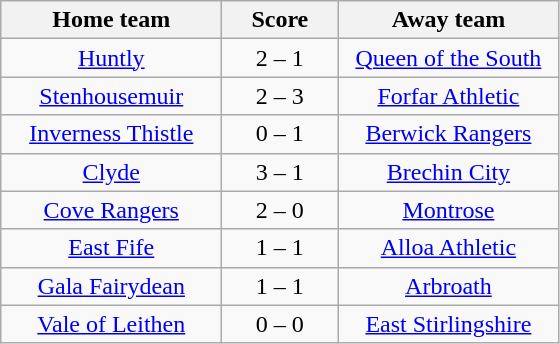<table class="wikitable" style="text-align: center">
<tr>
<th width=140>Home team</th>
<th width=70>Score</th>
<th width=140>Away team</th>
</tr>
<tr>
<td><a href='#'>Huntly</a></td>
<td>2 – 1</td>
<td><a href='#'>Queen of the South</a></td>
</tr>
<tr>
<td><a href='#'>Stenhousemuir</a></td>
<td>2 – 3</td>
<td><a href='#'>Forfar Athletic</a></td>
</tr>
<tr>
<td><a href='#'>Inverness Thistle</a></td>
<td>0 – 1</td>
<td><a href='#'>Berwick Rangers</a></td>
</tr>
<tr>
<td><a href='#'>Clyde</a></td>
<td>3 – 1</td>
<td><a href='#'>Brechin City</a></td>
</tr>
<tr>
<td><a href='#'>Cove Rangers</a></td>
<td>2 – 0</td>
<td><a href='#'>Montrose</a></td>
</tr>
<tr>
<td><a href='#'>East Fife</a></td>
<td>1 – 1</td>
<td><a href='#'>Alloa Athletic</a></td>
</tr>
<tr>
<td><a href='#'>Gala Fairydean</a></td>
<td>1 – 1</td>
<td><a href='#'>Arbroath</a></td>
</tr>
<tr>
<td><a href='#'>Vale of Leithen</a></td>
<td>0 – 0</td>
<td><a href='#'>East Stirlingshire</a></td>
</tr>
</table>
